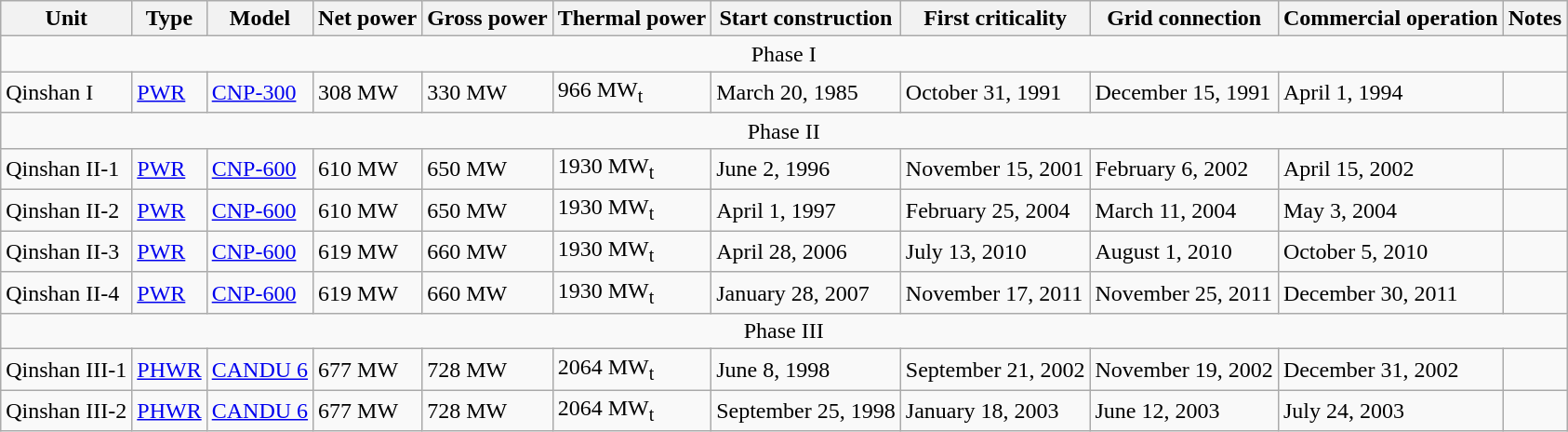<table class="wikitable">
<tr>
<th>Unit</th>
<th>Type</th>
<th>Model</th>
<th>Net power</th>
<th>Gross power</th>
<th>Thermal power</th>
<th>Start construction</th>
<th>First criticality</th>
<th>Grid connection</th>
<th>Commercial operation</th>
<th>Notes</th>
</tr>
<tr>
<td colspan="11" align="center">Phase I</td>
</tr>
<tr>
<td>Qinshan I</td>
<td><a href='#'>PWR</a></td>
<td><a href='#'>CNP-300</a></td>
<td>308 MW</td>
<td>330 MW</td>
<td>966 MW<sub>t</sub></td>
<td>March 20, 1985</td>
<td>October 31, 1991</td>
<td>December 15, 1991</td>
<td>April 1, 1994</td>
<td></td>
</tr>
<tr>
<td colspan="11" align="center">Phase II</td>
</tr>
<tr>
<td>Qinshan II-1</td>
<td><a href='#'>PWR</a></td>
<td><a href='#'>CNP-600</a></td>
<td>610 MW</td>
<td>650 MW</td>
<td>1930 MW<sub>t</sub></td>
<td>June 2, 1996</td>
<td>November 15, 2001</td>
<td>February 6, 2002</td>
<td>April 15, 2002</td>
<td></td>
</tr>
<tr>
<td>Qinshan II-2</td>
<td><a href='#'>PWR</a></td>
<td><a href='#'>CNP-600</a></td>
<td>610 MW</td>
<td>650 MW</td>
<td>1930 MW<sub>t</sub></td>
<td>April 1, 1997</td>
<td>February 25, 2004</td>
<td>March 11, 2004</td>
<td>May 3, 2004</td>
<td></td>
</tr>
<tr>
<td>Qinshan II-3</td>
<td><a href='#'>PWR</a></td>
<td><a href='#'>CNP-600</a></td>
<td>619 MW</td>
<td>660 MW</td>
<td>1930 MW<sub>t</sub></td>
<td>April 28, 2006</td>
<td>July 13, 2010</td>
<td>August 1, 2010</td>
<td>October 5, 2010</td>
<td></td>
</tr>
<tr>
<td>Qinshan II-4</td>
<td><a href='#'>PWR</a></td>
<td><a href='#'>CNP-600</a></td>
<td>619 MW</td>
<td>660 MW</td>
<td>1930 MW<sub>t</sub></td>
<td>January 28, 2007</td>
<td>November 17, 2011</td>
<td>November 25, 2011</td>
<td>December 30, 2011</td>
<td></td>
</tr>
<tr>
<td colspan="11" align="center">Phase III</td>
</tr>
<tr>
<td>Qinshan III-1</td>
<td><a href='#'>PHWR</a></td>
<td><a href='#'>CANDU 6</a></td>
<td>677 MW</td>
<td>728 MW</td>
<td>2064 MW<sub>t</sub></td>
<td>June 8, 1998</td>
<td>September 21, 2002</td>
<td>November 19, 2002</td>
<td>December 31, 2002</td>
<td></td>
</tr>
<tr>
<td>Qinshan III-2</td>
<td><a href='#'>PHWR</a></td>
<td><a href='#'>CANDU 6</a></td>
<td>677 MW</td>
<td>728 MW</td>
<td>2064 MW<sub>t</sub></td>
<td>September 25, 1998</td>
<td>January 18, 2003</td>
<td>June 12, 2003</td>
<td>July 24, 2003</td>
<td><br></td>
</tr>
</table>
